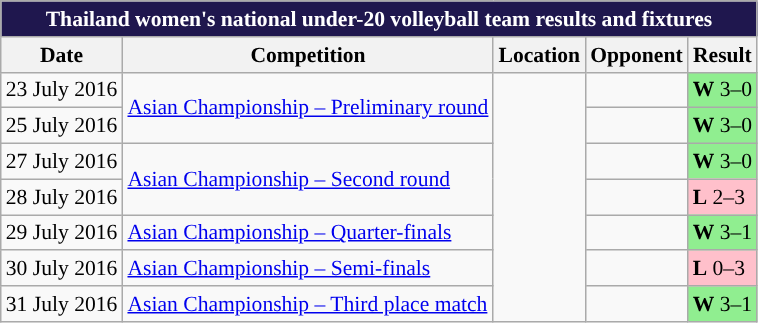<table class="wikitable sortable" style="font-size:90%; text-align:left;">
<tr>
<th colspan=5 style="background:#1F174E; color:#FFFFFF;">Thailand women's national under-20 volleyball team results and fixtures</th>
</tr>
<tr>
<th>Date</th>
<th>Competition</th>
<th>Location</th>
<th>Opponent</th>
<th>Result</th>
</tr>
<tr>
<td>23 July 2016</td>
<td rowspan=2><a href='#'>Asian Championship – Preliminary round</a></td>
<td rowspan=7></td>
<td></td>
<td bgcolor="lightgreen"><strong>W</strong> 3–0</td>
</tr>
<tr>
<td>25 July 2016</td>
<td></td>
<td bgcolor="lightgreen"><strong>W</strong> 3–0</td>
</tr>
<tr>
<td>27 July 2016</td>
<td rowspan=2><a href='#'>Asian Championship – Second round</a></td>
<td></td>
<td bgcolor="lightgreen"><strong>W</strong> 3–0</td>
</tr>
<tr>
<td>28 July 2016</td>
<td></td>
<td bgcolor="pink"><strong>L</strong> 2–3</td>
</tr>
<tr>
<td>29 July 2016</td>
<td><a href='#'>Asian Championship – Quarter-finals</a></td>
<td></td>
<td bgcolor="lightgreen"><strong>W</strong> 3–1</td>
</tr>
<tr>
<td>30 July 2016</td>
<td><a href='#'>Asian Championship – Semi-finals</a></td>
<td></td>
<td bgcolor="pink"><strong>L</strong> 0–3</td>
</tr>
<tr>
<td>31 July 2016</td>
<td><a href='#'>Asian Championship – Third place match</a></td>
<td></td>
<td bgcolor="lightgreen"><strong>W</strong> 3–1</td>
</tr>
</table>
